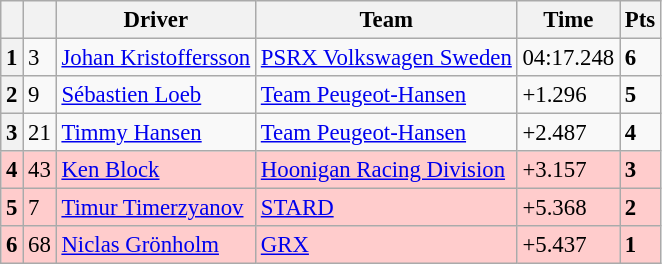<table class=wikitable style="font-size:95%">
<tr>
<th></th>
<th></th>
<th>Driver</th>
<th>Team</th>
<th>Time</th>
<th>Pts</th>
</tr>
<tr>
<th>1</th>
<td>3</td>
<td> <a href='#'>Johan Kristoffersson</a></td>
<td><a href='#'>PSRX Volkswagen Sweden</a></td>
<td>04:17.248</td>
<td><strong>6</strong></td>
</tr>
<tr>
<th>2</th>
<td>9</td>
<td> <a href='#'>Sébastien Loeb</a></td>
<td><a href='#'>Team Peugeot-Hansen</a></td>
<td>+1.296</td>
<td><strong>5</strong></td>
</tr>
<tr>
<th>3</th>
<td>21</td>
<td> <a href='#'>Timmy Hansen</a></td>
<td><a href='#'>Team Peugeot-Hansen</a></td>
<td>+2.487</td>
<td><strong>4</strong></td>
</tr>
<tr>
<th style="background:#ffcccc;">4</th>
<td style="background:#ffcccc;">43</td>
<td style="background:#ffcccc;"> <a href='#'>Ken Block</a></td>
<td style="background:#ffcccc;"><a href='#'>Hoonigan Racing Division</a></td>
<td style="background:#ffcccc;">+3.157</td>
<td style="background:#ffcccc;"><strong>3</strong></td>
</tr>
<tr>
<th style="background:#ffcccc;">5</th>
<td style="background:#ffcccc;">7</td>
<td style="background:#ffcccc;"> <a href='#'>Timur Timerzyanov</a></td>
<td style="background:#ffcccc;"><a href='#'>STARD</a></td>
<td style="background:#ffcccc;">+5.368</td>
<td style="background:#ffcccc;"><strong>2</strong></td>
</tr>
<tr>
<th style="background:#ffcccc;">6</th>
<td style="background:#ffcccc;">68</td>
<td style="background:#ffcccc;"> <a href='#'>Niclas Grönholm</a></td>
<td style="background:#ffcccc;"><a href='#'>GRX</a></td>
<td style="background:#ffcccc;">+5.437</td>
<td style="background:#ffcccc;"><strong>1</strong></td>
</tr>
</table>
